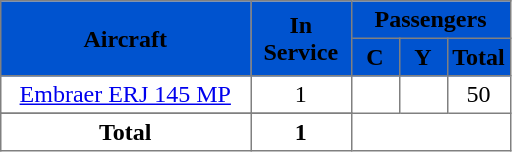<table class="toccolours" border="1" cellpadding="3" style="margin:1em auto; border-collapse:collapse;text-align:center">
<tr bgcolor=#0053CF>
<th rowspan="2" style="width:160px;"><span>Aircraft</span></th>
<th rowspan="2" style="width:60px;"><span>In Service</span></th>
<th colspan="3" class="unsortable"><span>Passengers</span></th>
</tr>
<tr style="background:#0053CF;">
<th style="width:25px;"><abbr><span>C</span></abbr></th>
<th style="width:25px;"><abbr><span>Y</span></abbr></th>
<th style="width:25px;"><abbr><span>Total</span></abbr></th>
</tr>
<tr>
<td><a href='#'>Embraer ERJ 145 MP</a></td>
<td align=center>1</td>
<td></td>
<td></td>
<td>50</td>
</tr>
<tr>
</tr>
<tr>
<th>Total</th>
<th>1</th>
</tr>
</table>
